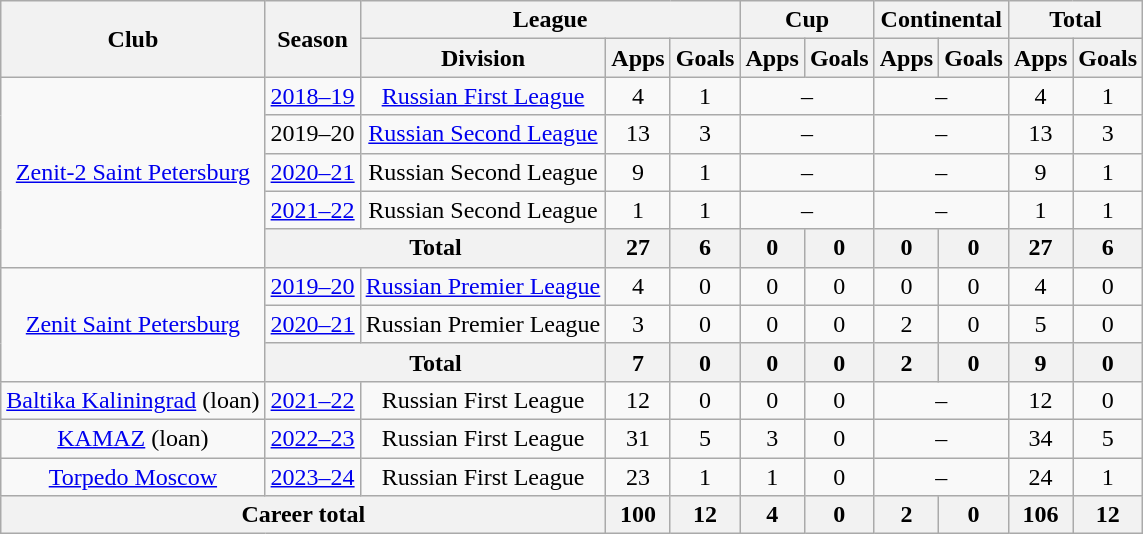<table class="wikitable" style="text-align: center;">
<tr>
<th rowspan=2>Club</th>
<th rowspan=2>Season</th>
<th colspan=3>League</th>
<th colspan=2>Cup</th>
<th colspan=2>Continental</th>
<th colspan=2>Total</th>
</tr>
<tr>
<th>Division</th>
<th>Apps</th>
<th>Goals</th>
<th>Apps</th>
<th>Goals</th>
<th>Apps</th>
<th>Goals</th>
<th>Apps</th>
<th>Goals</th>
</tr>
<tr>
<td rowspan="5"><a href='#'>Zenit-2 Saint Petersburg</a></td>
<td><a href='#'>2018–19</a></td>
<td><a href='#'>Russian First League</a></td>
<td>4</td>
<td>1</td>
<td colspan=2>–</td>
<td colspan=2>–</td>
<td>4</td>
<td>1</td>
</tr>
<tr>
<td>2019–20</td>
<td><a href='#'>Russian Second League</a></td>
<td>13</td>
<td>3</td>
<td colspan=2>–</td>
<td colspan=2>–</td>
<td>13</td>
<td>3</td>
</tr>
<tr>
<td><a href='#'>2020–21</a></td>
<td>Russian Second League</td>
<td>9</td>
<td>1</td>
<td colspan=2>–</td>
<td colspan=2>–</td>
<td>9</td>
<td>1</td>
</tr>
<tr>
<td><a href='#'>2021–22</a></td>
<td>Russian Second League</td>
<td>1</td>
<td>1</td>
<td colspan=2>–</td>
<td colspan=2>–</td>
<td>1</td>
<td>1</td>
</tr>
<tr>
<th colspan=2>Total</th>
<th>27</th>
<th>6</th>
<th>0</th>
<th>0</th>
<th>0</th>
<th>0</th>
<th>27</th>
<th>6</th>
</tr>
<tr>
<td rowspan="3"><a href='#'>Zenit Saint Petersburg</a></td>
<td><a href='#'>2019–20</a></td>
<td><a href='#'>Russian Premier League</a></td>
<td>4</td>
<td>0</td>
<td>0</td>
<td>0</td>
<td>0</td>
<td>0</td>
<td>4</td>
<td>0</td>
</tr>
<tr>
<td><a href='#'>2020–21</a></td>
<td>Russian Premier League</td>
<td>3</td>
<td>0</td>
<td>0</td>
<td>0</td>
<td>2</td>
<td>0</td>
<td>5</td>
<td>0</td>
</tr>
<tr>
<th colspan=2>Total</th>
<th>7</th>
<th>0</th>
<th>0</th>
<th>0</th>
<th>2</th>
<th>0</th>
<th>9</th>
<th>0</th>
</tr>
<tr>
<td><a href='#'>Baltika Kaliningrad</a> (loan)</td>
<td><a href='#'>2021–22</a></td>
<td>Russian First League</td>
<td>12</td>
<td>0</td>
<td>0</td>
<td>0</td>
<td colspan=2>–</td>
<td>12</td>
<td>0</td>
</tr>
<tr>
<td><a href='#'>KAMAZ</a> (loan)</td>
<td><a href='#'>2022–23</a></td>
<td>Russian First League</td>
<td>31</td>
<td>5</td>
<td>3</td>
<td>0</td>
<td colspan=2>–</td>
<td>34</td>
<td>5</td>
</tr>
<tr>
<td><a href='#'>Torpedo Moscow</a></td>
<td><a href='#'>2023–24</a></td>
<td>Russian First League</td>
<td>23</td>
<td>1</td>
<td>1</td>
<td>0</td>
<td colspan=2>–</td>
<td>24</td>
<td>1</td>
</tr>
<tr>
<th colspan=3>Career total</th>
<th>100</th>
<th>12</th>
<th>4</th>
<th>0</th>
<th>2</th>
<th>0</th>
<th>106</th>
<th>12</th>
</tr>
</table>
